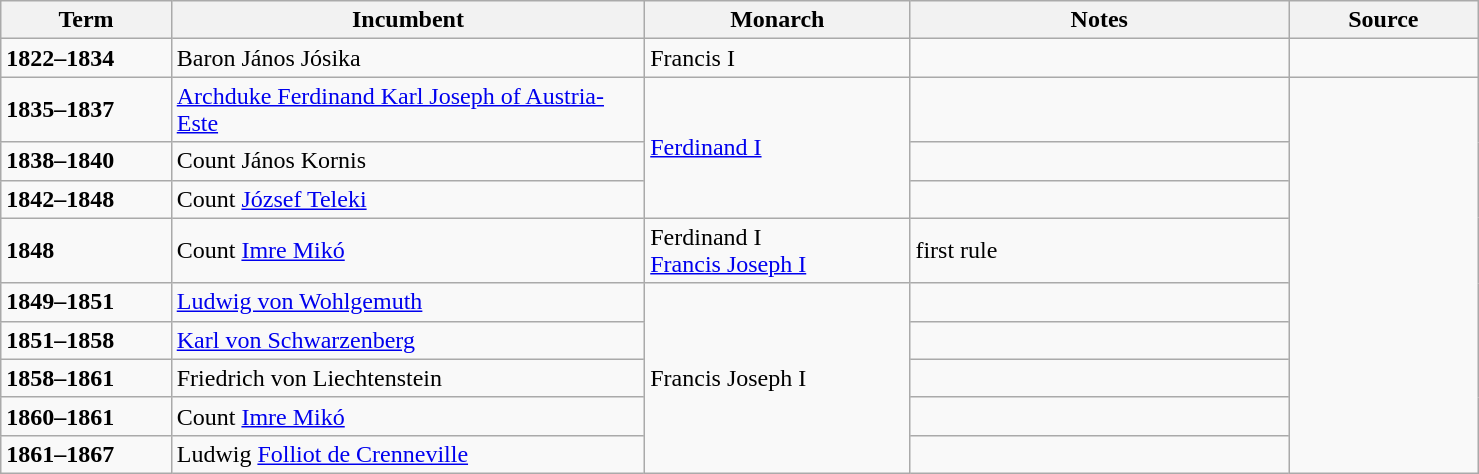<table class="wikitable" style="width: 78%">
<tr>
<th scope="col" width="9%">Term</th>
<th scope="col" width="25%">Incumbent</th>
<th scope="col" width="14%">Monarch</th>
<th scope="col" width="20%">Notes</th>
<th scope="col" width="10%">Source</th>
</tr>
<tr>
<td><strong>1822–1834</strong></td>
<td>Baron János Jósika</td>
<td>Francis I</td>
<td></td>
<td></td>
</tr>
<tr>
<td><strong>1835–1837</strong></td>
<td><a href='#'>Archduke Ferdinand Karl Joseph of Austria-Este</a></td>
<td rowspan="3"><a href='#'>Ferdinand I</a></td>
<td></td>
<td rowspan="9"></td>
</tr>
<tr>
<td><strong>1838–1840</strong></td>
<td>Count János Kornis</td>
<td></td>
</tr>
<tr>
<td><strong>1842–1848</strong></td>
<td>Count <a href='#'>József Teleki</a></td>
<td></td>
</tr>
<tr>
<td><strong>1848</strong></td>
<td>Count <a href='#'>Imre Mikó</a></td>
<td>Ferdinand I<br><a href='#'>Francis Joseph I</a></td>
<td>first rule</td>
</tr>
<tr>
<td><strong>1849–1851</strong></td>
<td><a href='#'>Ludwig von Wohlgemuth</a></td>
<td rowspan="5">Francis Joseph I</td>
<td></td>
</tr>
<tr>
<td><strong>1851–1858</strong></td>
<td><a href='#'>Karl von Schwarzenberg</a></td>
<td></td>
</tr>
<tr>
<td><strong>1858–1861</strong></td>
<td>Friedrich von Liechtenstein</td>
<td></td>
</tr>
<tr>
<td><strong>1860–1861</strong></td>
<td>Count <a href='#'>Imre Mikó</a></td>
<td></td>
</tr>
<tr>
<td><strong>1861–1867</strong></td>
<td>Ludwig <a href='#'>Folliot de Crenneville</a></td>
<td></td>
</tr>
</table>
